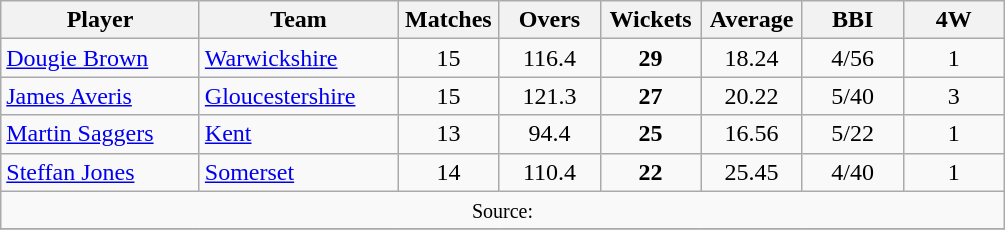<table class="wikitable" style="text-align:center;">
<tr>
<th width=125>Player</th>
<th width=125>Team</th>
<th width=60>Matches</th>
<th width=60>Overs</th>
<th width=60>Wickets</th>
<th width=60>Average</th>
<th width=60>BBI</th>
<th width=60>4W</th>
</tr>
<tr>
<td align="left"><a href='#'>Dougie Brown</a></td>
<td align="left"><a href='#'>Warwickshire</a></td>
<td>15</td>
<td>116.4</td>
<td><strong>29</strong></td>
<td>18.24</td>
<td>4/56</td>
<td>1</td>
</tr>
<tr>
<td align="left"><a href='#'>James Averis</a></td>
<td align="left"><a href='#'>Gloucestershire</a></td>
<td>15</td>
<td>121.3</td>
<td><strong>27</strong></td>
<td>20.22</td>
<td>5/40</td>
<td>3</td>
</tr>
<tr>
<td align="left"><a href='#'>Martin Saggers</a></td>
<td align="left"><a href='#'>Kent</a></td>
<td>13</td>
<td>94.4</td>
<td><strong>25</strong></td>
<td>16.56</td>
<td>5/22</td>
<td>1</td>
</tr>
<tr>
<td align="left"><a href='#'>Steffan Jones</a></td>
<td align="left"><a href='#'>Somerset</a></td>
<td>14</td>
<td>110.4</td>
<td><strong>22</strong></td>
<td>25.45</td>
<td>4/40</td>
<td>1</td>
</tr>
<tr>
<td colspan=8><small>Source:</small></td>
</tr>
<tr>
</tr>
</table>
